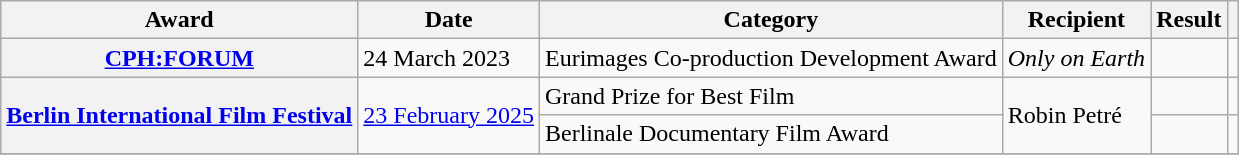<table class="wikitable sortable plainrowheaders">
<tr>
<th>Award</th>
<th>Date</th>
<th>Category</th>
<th>Recipient</th>
<th>Result</th>
<th></th>
</tr>
<tr>
<th scope="row" rowspan="1"><a href='#'>CPH:FORUM</a></th>
<td>24 March 2023</td>
<td>Eurimages Co-production Development Award</td>
<td><em>Only on Earth</em></td>
<td></td>
<td align="center"></td>
</tr>
<tr>
<th scope="row" rowspan="2"><a href='#'>Berlin International Film Festival</a></th>
<td rowspan="2"><a href='#'>23 February 2025</a></td>
<td>Grand Prize for Best Film</td>
<td rowspan="2">Robin Petré</td>
<td></td>
<td align="center" rowspan="1"></td>
</tr>
<tr>
<td>Berlinale Documentary Film Award</td>
<td></td>
<td align="center"></td>
</tr>
<tr>
</tr>
</table>
